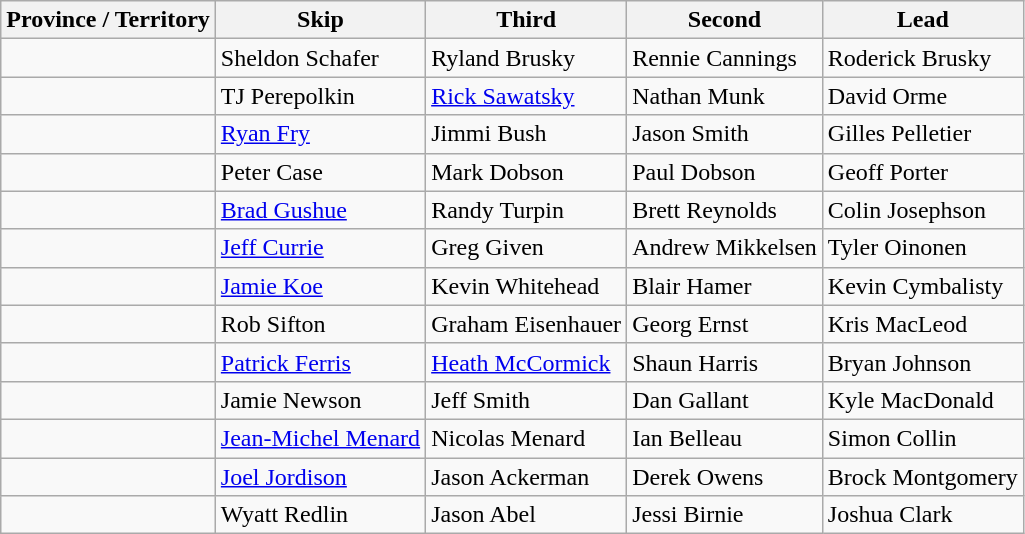<table class="wikitable">
<tr>
<th>Province / Territory</th>
<th>Skip</th>
<th>Third</th>
<th>Second</th>
<th>Lead</th>
</tr>
<tr>
<td></td>
<td>Sheldon Schafer</td>
<td>Ryland Brusky</td>
<td>Rennie Cannings</td>
<td>Roderick Brusky</td>
</tr>
<tr>
<td></td>
<td>TJ Perepolkin</td>
<td><a href='#'>Rick Sawatsky</a></td>
<td>Nathan Munk</td>
<td>David Orme</td>
</tr>
<tr>
<td></td>
<td><a href='#'>Ryan Fry</a></td>
<td>Jimmi Bush</td>
<td>Jason Smith</td>
<td>Gilles Pelletier</td>
</tr>
<tr>
<td></td>
<td>Peter Case</td>
<td>Mark Dobson</td>
<td>Paul Dobson</td>
<td>Geoff Porter</td>
</tr>
<tr>
<td></td>
<td><a href='#'>Brad Gushue</a></td>
<td>Randy Turpin</td>
<td>Brett Reynolds</td>
<td>Colin Josephson</td>
</tr>
<tr>
<td></td>
<td><a href='#'>Jeff Currie</a></td>
<td>Greg Given</td>
<td>Andrew Mikkelsen</td>
<td>Tyler Oinonen</td>
</tr>
<tr>
<td></td>
<td><a href='#'>Jamie Koe</a></td>
<td>Kevin Whitehead</td>
<td>Blair Hamer</td>
<td>Kevin Cymbalisty</td>
</tr>
<tr>
<td></td>
<td>Rob Sifton</td>
<td>Graham Eisenhauer</td>
<td>Georg Ernst</td>
<td>Kris MacLeod</td>
</tr>
<tr>
<td></td>
<td><a href='#'>Patrick Ferris</a></td>
<td><a href='#'>Heath McCormick</a></td>
<td>Shaun Harris</td>
<td>Bryan Johnson</td>
</tr>
<tr>
<td></td>
<td>Jamie Newson</td>
<td>Jeff Smith</td>
<td>Dan Gallant</td>
<td>Kyle MacDonald</td>
</tr>
<tr>
<td></td>
<td><a href='#'>Jean-Michel Menard</a></td>
<td>Nicolas Menard</td>
<td>Ian Belleau</td>
<td>Simon Collin</td>
</tr>
<tr>
<td></td>
<td><a href='#'>Joel Jordison</a></td>
<td>Jason Ackerman</td>
<td>Derek Owens</td>
<td>Brock Montgomery</td>
</tr>
<tr>
<td></td>
<td>Wyatt Redlin</td>
<td>Jason Abel</td>
<td>Jessi Birnie</td>
<td>Joshua Clark</td>
</tr>
</table>
